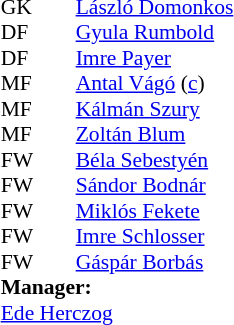<table style="font-size:90%; margin:0.2em auto;" cellspacing="0" cellpadding="0">
<tr>
<th width="25"></th>
<th width="25"></th>
</tr>
<tr>
<td>GK</td>
<td></td>
<td><a href='#'>László Domonkos</a></td>
</tr>
<tr>
<td>DF</td>
<td></td>
<td><a href='#'>Gyula Rumbold</a></td>
</tr>
<tr>
<td>DF</td>
<td></td>
<td><a href='#'>Imre Payer</a></td>
</tr>
<tr>
<td>MF</td>
<td></td>
<td><a href='#'>Antal Vágó</a> (<a href='#'>c</a>)</td>
</tr>
<tr>
<td>MF</td>
<td></td>
<td><a href='#'>Kálmán Szury</a></td>
</tr>
<tr>
<td>MF</td>
<td></td>
<td><a href='#'>Zoltán Blum</a></td>
</tr>
<tr>
<td>FW</td>
<td></td>
<td><a href='#'>Béla Sebestyén</a></td>
</tr>
<tr>
<td>FW</td>
<td></td>
<td><a href='#'>Sándor Bodnár</a></td>
</tr>
<tr>
<td>FW</td>
<td></td>
<td><a href='#'>Miklós Fekete</a></td>
</tr>
<tr>
<td>FW</td>
<td></td>
<td><a href='#'>Imre Schlosser</a></td>
</tr>
<tr>
<td>FW</td>
<td></td>
<td><a href='#'>Gáspár Borbás</a></td>
</tr>
<tr>
<td colspan=3><strong>Manager:</strong></td>
</tr>
<tr>
<td colspan=4> <a href='#'>Ede Herczog</a></td>
</tr>
</table>
